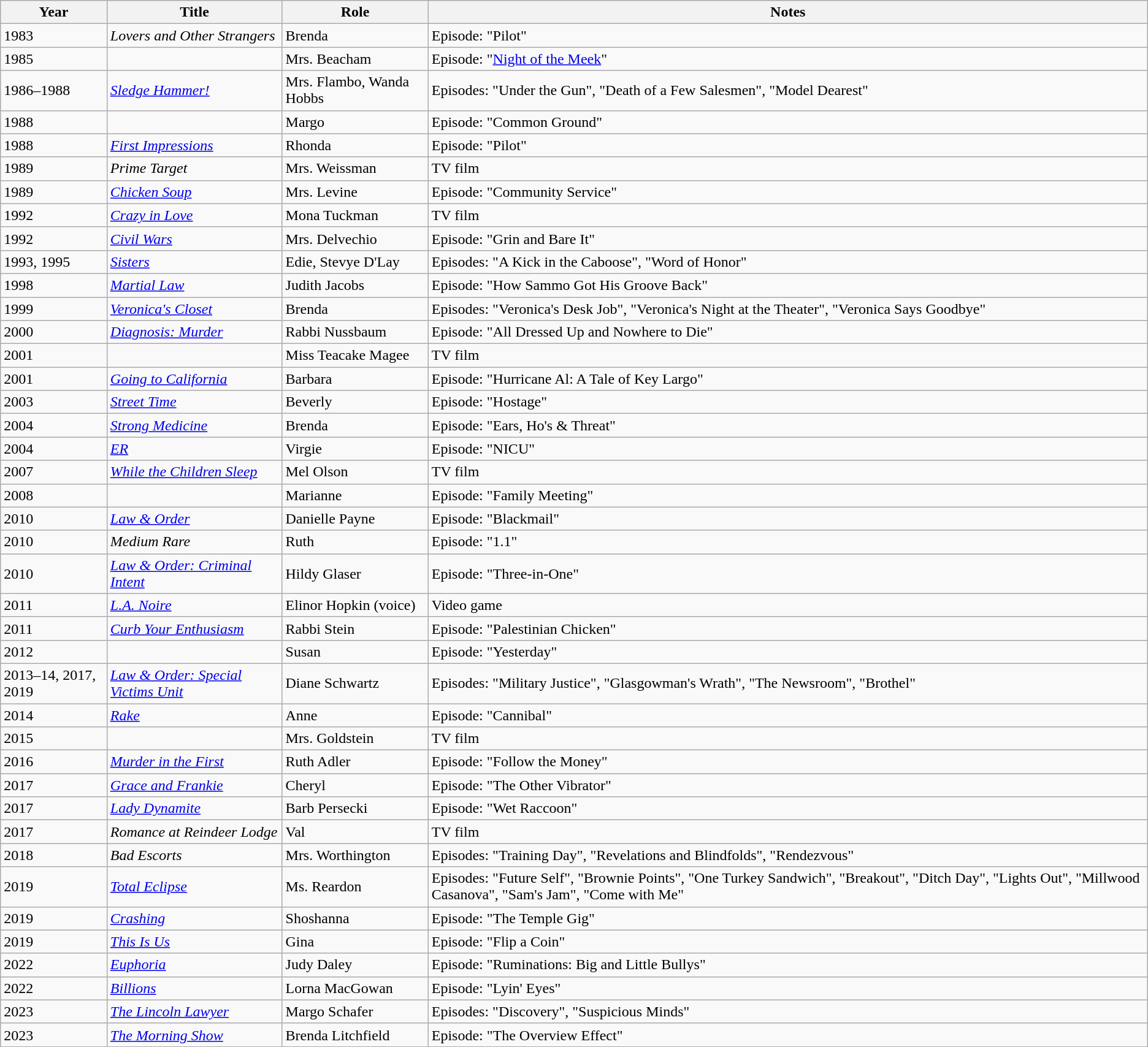<table class="wikitable sortable">
<tr>
<th>Year</th>
<th>Title</th>
<th>Role</th>
<th class="unsortable">Notes</th>
</tr>
<tr>
<td>1983</td>
<td><em>Lovers and Other Strangers</em></td>
<td>Brenda</td>
<td>Episode: "Pilot"</td>
</tr>
<tr>
<td>1985</td>
<td><em></em></td>
<td>Mrs. Beacham</td>
<td>Episode: "<a href='#'>Night of the Meek</a>"</td>
</tr>
<tr>
<td>1986–1988</td>
<td><em><a href='#'>Sledge Hammer!</a></em></td>
<td>Mrs. Flambo, Wanda Hobbs</td>
<td>Episodes: "Under the Gun", "Death of a Few Salesmen", "Model Dearest"</td>
</tr>
<tr>
<td>1988</td>
<td><em></em></td>
<td>Margo</td>
<td>Episode: "Common Ground"</td>
</tr>
<tr>
<td>1988</td>
<td><em><a href='#'>First Impressions</a></em></td>
<td>Rhonda</td>
<td>Episode: "Pilot"</td>
</tr>
<tr>
<td>1989</td>
<td><em>Prime Target</em></td>
<td>Mrs. Weissman</td>
<td>TV film</td>
</tr>
<tr>
<td>1989</td>
<td><em><a href='#'>Chicken Soup</a></em></td>
<td>Mrs. Levine</td>
<td>Episode: "Community Service"</td>
</tr>
<tr>
<td>1992</td>
<td><em><a href='#'>Crazy in Love</a></em></td>
<td>Mona Tuckman</td>
<td>TV film</td>
</tr>
<tr>
<td>1992</td>
<td><em><a href='#'>Civil Wars</a></em></td>
<td>Mrs. Delvechio</td>
<td>Episode: "Grin and Bare It"</td>
</tr>
<tr>
<td>1993, 1995</td>
<td><em><a href='#'>Sisters</a></em></td>
<td>Edie, Stevye D'Lay</td>
<td>Episodes: "A Kick in the Caboose", "Word of Honor"</td>
</tr>
<tr>
<td>1998</td>
<td><em><a href='#'>Martial Law</a></em></td>
<td>Judith Jacobs</td>
<td>Episode: "How Sammo Got His Groove Back"</td>
</tr>
<tr>
<td>1999</td>
<td><em><a href='#'>Veronica's Closet</a></em></td>
<td>Brenda</td>
<td>Episodes: "Veronica's Desk Job", "Veronica's Night at the Theater", "Veronica Says Goodbye"</td>
</tr>
<tr>
<td>2000</td>
<td><em><a href='#'>Diagnosis: Murder</a></em></td>
<td>Rabbi Nussbaum</td>
<td>Episode: "All Dressed Up and Nowhere to Die"</td>
</tr>
<tr>
<td>2001</td>
<td><em></em></td>
<td>Miss Teacake Magee</td>
<td>TV film</td>
</tr>
<tr>
<td>2001</td>
<td><em><a href='#'>Going to California</a></em></td>
<td>Barbara</td>
<td>Episode: "Hurricane Al: A Tale of Key Largo"</td>
</tr>
<tr>
<td>2003</td>
<td><em><a href='#'>Street Time</a></em></td>
<td>Beverly</td>
<td>Episode: "Hostage"</td>
</tr>
<tr>
<td>2004</td>
<td><em><a href='#'>Strong Medicine</a></em></td>
<td>Brenda</td>
<td>Episode: "Ears, Ho's & Threat"</td>
</tr>
<tr>
<td>2004</td>
<td><em><a href='#'>ER</a></em></td>
<td>Virgie</td>
<td>Episode: "NICU"</td>
</tr>
<tr>
<td>2007</td>
<td><em><a href='#'>While the Children Sleep</a></em></td>
<td>Mel Olson</td>
<td>TV film</td>
</tr>
<tr>
<td>2008</td>
<td><em></em></td>
<td>Marianne</td>
<td>Episode: "Family Meeting"</td>
</tr>
<tr>
<td>2010</td>
<td><em><a href='#'>Law & Order</a></em></td>
<td>Danielle Payne</td>
<td>Episode: "Blackmail"</td>
</tr>
<tr>
<td>2010</td>
<td><em>Medium Rare</em></td>
<td>Ruth</td>
<td>Episode: "1.1"</td>
</tr>
<tr>
<td>2010</td>
<td><em><a href='#'>Law & Order: Criminal Intent</a></em></td>
<td>Hildy Glaser</td>
<td>Episode: "Three-in-One"</td>
</tr>
<tr>
<td>2011</td>
<td><em><a href='#'>L.A. Noire</a></em></td>
<td>Elinor Hopkin (voice)</td>
<td>Video game</td>
</tr>
<tr>
<td>2011</td>
<td><em><a href='#'>Curb Your Enthusiasm</a></em></td>
<td>Rabbi Stein</td>
<td>Episode: "Palestinian Chicken"</td>
</tr>
<tr>
<td>2012</td>
<td><em></em></td>
<td>Susan</td>
<td>Episode: "Yesterday"</td>
</tr>
<tr>
<td>2013–14, 2017, 2019</td>
<td><em><a href='#'>Law & Order: Special Victims Unit</a></em></td>
<td>Diane Schwartz</td>
<td>Episodes: "Military Justice", "Glasgowman's Wrath", "The Newsroom", "Brothel"</td>
</tr>
<tr>
<td>2014</td>
<td><em><a href='#'>Rake</a></em></td>
<td>Anne</td>
<td>Episode: "Cannibal"</td>
</tr>
<tr>
<td>2015</td>
<td><em></em></td>
<td>Mrs. Goldstein</td>
<td>TV film</td>
</tr>
<tr>
<td>2016</td>
<td><em><a href='#'>Murder in the First</a></em></td>
<td>Ruth Adler</td>
<td>Episode: "Follow the Money"</td>
</tr>
<tr>
<td>2017</td>
<td><em><a href='#'>Grace and Frankie</a></em></td>
<td>Cheryl</td>
<td>Episode: "The Other Vibrator"</td>
</tr>
<tr>
<td>2017</td>
<td><em><a href='#'>Lady Dynamite</a></em></td>
<td>Barb Persecki</td>
<td>Episode: "Wet Raccoon"</td>
</tr>
<tr>
<td>2017</td>
<td><em>Romance at Reindeer Lodge</em></td>
<td>Val</td>
<td>TV film</td>
</tr>
<tr>
<td>2018</td>
<td><em>Bad Escorts</em></td>
<td>Mrs. Worthington</td>
<td>Episodes: "Training Day", "Revelations and Blindfolds", "Rendezvous"</td>
</tr>
<tr>
<td>2019</td>
<td><em><a href='#'>Total Eclipse</a></em></td>
<td>Ms. Reardon</td>
<td>Episodes: "Future Self", "Brownie Points", "One Turkey Sandwich", "Breakout", "Ditch Day", "Lights Out", "Millwood Casanova", "Sam's Jam", "Come with Me"</td>
</tr>
<tr>
<td>2019</td>
<td><em><a href='#'>Crashing</a></em></td>
<td>Shoshanna</td>
<td>Episode: "The Temple Gig"</td>
</tr>
<tr>
<td>2019</td>
<td><em><a href='#'>This Is Us</a></em></td>
<td>Gina</td>
<td>Episode: "Flip a Coin"</td>
</tr>
<tr>
<td>2022</td>
<td><em><a href='#'>Euphoria</a></em></td>
<td>Judy Daley</td>
<td>Episode: "Ruminations: Big and Little Bullys"</td>
</tr>
<tr>
<td>2022</td>
<td><a href='#'><em>Billions</em></a></td>
<td>Lorna MacGowan</td>
<td>Episode: "Lyin' Eyes"</td>
</tr>
<tr>
<td>2023</td>
<td><a href='#'><em>The Lincoln Lawyer</em></a></td>
<td>Margo Schafer</td>
<td>Episodes: "Discovery", "Suspicious Minds"</td>
</tr>
<tr>
<td>2023</td>
<td><a href='#'><em>The Morning Show</em></a></td>
<td>Brenda Litchfield</td>
<td>Episode: "The Overview Effect"</td>
</tr>
</table>
